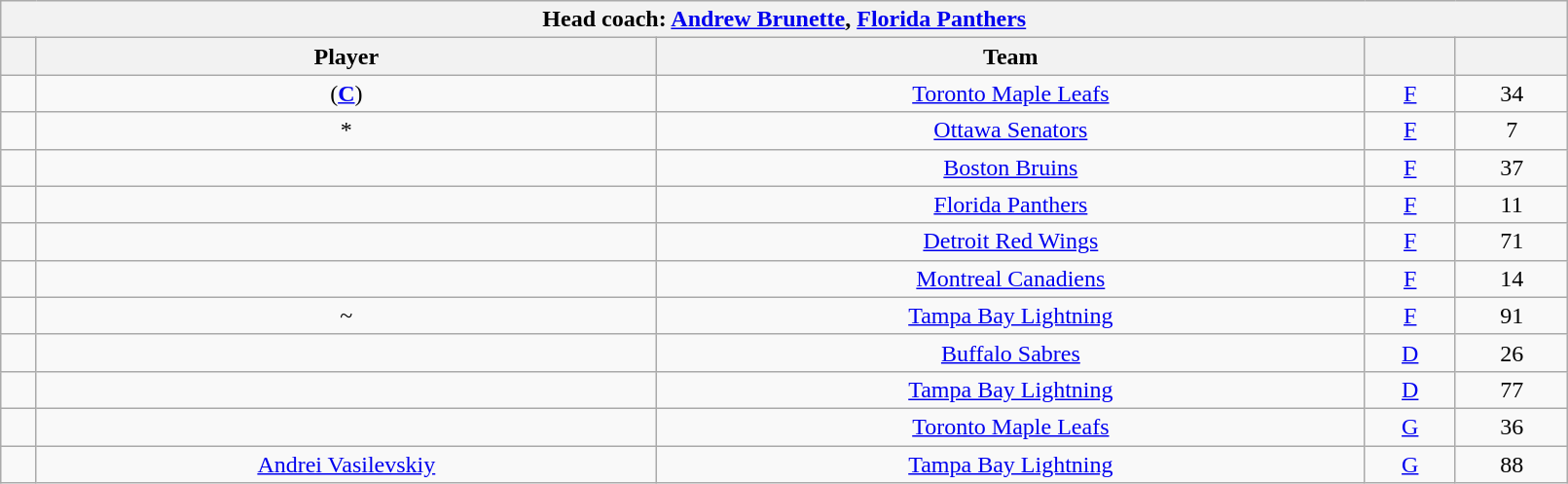<table class="wikitable sortable" style="text-align:center" width="85%">
<tr>
<th colspan=5>Head coach:  <a href='#'>Andrew Brunette</a>, <a href='#'>Florida Panthers</a></th>
</tr>
<tr>
<th></th>
<th>Player</th>
<th>Team</th>
<th></th>
<th></th>
</tr>
<tr>
<td></td>
<td> (<strong><a href='#'>C</a></strong>)</td>
<td><a href='#'>Toronto Maple Leafs</a></td>
<td><a href='#'>F</a></td>
<td>34</td>
</tr>
<tr>
<td></td>
<td>*</td>
<td><a href='#'>Ottawa Senators</a></td>
<td><a href='#'>F</a></td>
<td>7</td>
</tr>
<tr>
<td></td>
<td></td>
<td><a href='#'>Boston Bruins</a></td>
<td><a href='#'>F</a></td>
<td>37</td>
</tr>
<tr>
<td></td>
<td></td>
<td><a href='#'>Florida Panthers</a></td>
<td><a href='#'>F</a></td>
<td>11</td>
</tr>
<tr>
<td></td>
<td></td>
<td><a href='#'>Detroit Red Wings</a></td>
<td><a href='#'>F</a></td>
<td>71</td>
</tr>
<tr>
<td></td>
<td></td>
<td><a href='#'>Montreal Canadiens</a></td>
<td><a href='#'>F</a></td>
<td>14</td>
</tr>
<tr>
<td></td>
<td>~</td>
<td><a href='#'>Tampa Bay Lightning</a></td>
<td><a href='#'>F</a></td>
<td>91</td>
</tr>
<tr>
<td></td>
<td></td>
<td><a href='#'>Buffalo Sabres</a></td>
<td><a href='#'>D</a></td>
<td>26</td>
</tr>
<tr>
<td></td>
<td></td>
<td><a href='#'>Tampa Bay Lightning</a></td>
<td><a href='#'>D</a></td>
<td>77</td>
</tr>
<tr>
<td></td>
<td></td>
<td><a href='#'>Toronto Maple Leafs</a></td>
<td><a href='#'>G</a></td>
<td>36</td>
</tr>
<tr>
<td></td>
<td><a href='#'>Andrei Vasilevskiy</a></td>
<td><a href='#'>Tampa Bay Lightning</a></td>
<td><a href='#'>G</a></td>
<td>88</td>
</tr>
</table>
